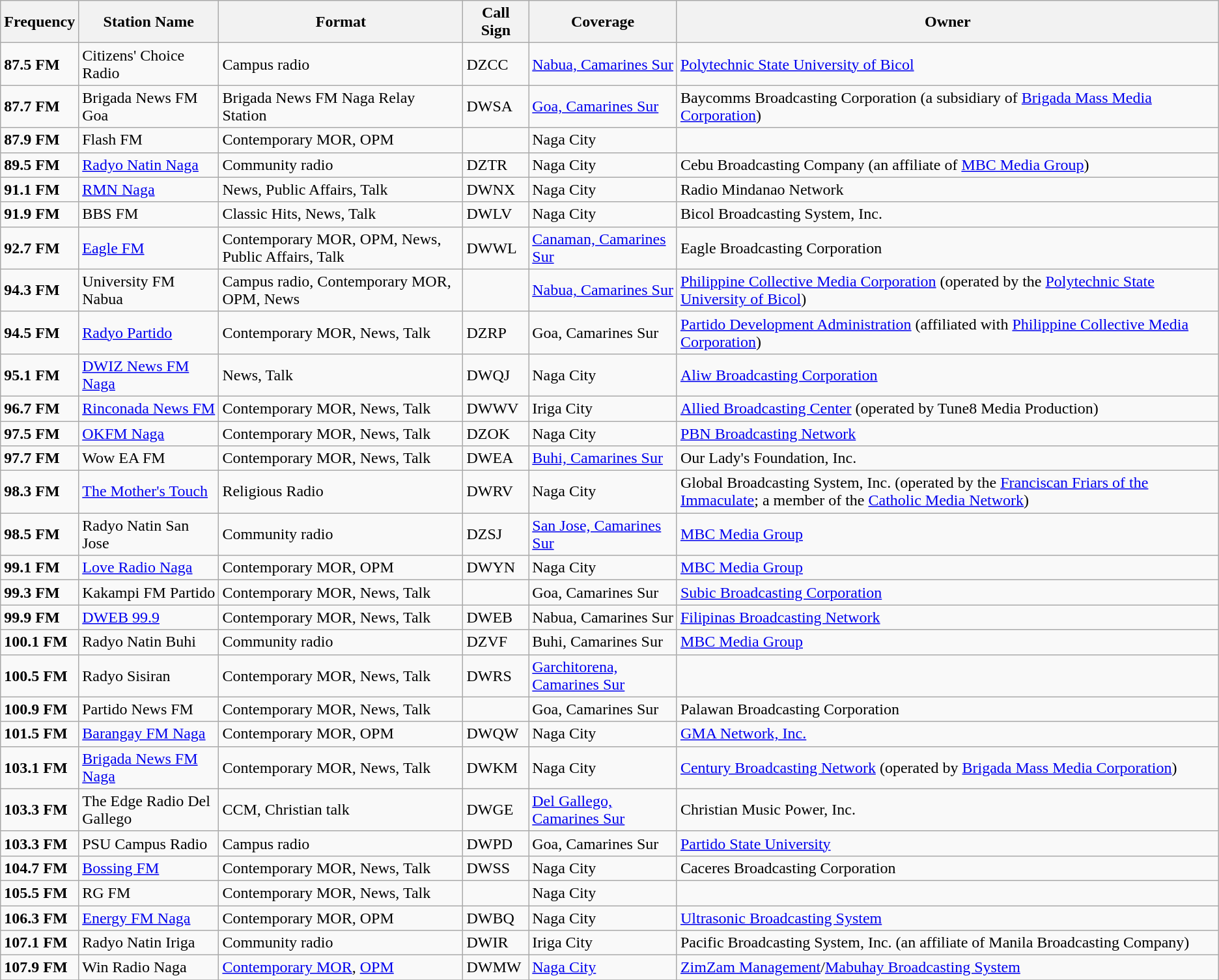<table class="wikitable">
<tr>
<th>Frequency</th>
<th>Station Name</th>
<th>Format</th>
<th>Call Sign</th>
<th>Coverage</th>
<th>Owner</th>
</tr>
<tr>
<td><strong>87.5 FM</strong></td>
<td>Citizens' Choice Radio</td>
<td>Campus radio</td>
<td>DZCC</td>
<td><a href='#'>Nabua, Camarines Sur</a></td>
<td><a href='#'>Polytechnic State University of Bicol</a></td>
</tr>
<tr>
<td><strong>87.7 FM</strong></td>
<td>Brigada News FM Goa</td>
<td>Brigada News FM Naga Relay Station</td>
<td>DWSA</td>
<td><a href='#'>Goa, Camarines Sur</a></td>
<td>Baycomms Broadcasting Corporation (a subsidiary of <a href='#'>Brigada Mass Media Corporation</a>)</td>
</tr>
<tr>
<td><strong>87.9 FM</strong></td>
<td>Flash FM</td>
<td>Contemporary MOR, OPM</td>
<td></td>
<td>Naga City</td>
<td></td>
</tr>
<tr>
<td><strong>89.5 FM</strong></td>
<td><a href='#'>Radyo Natin Naga</a></td>
<td>Community radio</td>
<td>DZTR</td>
<td>Naga City</td>
<td>Cebu Broadcasting Company (an affiliate of <a href='#'>MBC Media Group</a>)</td>
</tr>
<tr>
<td><strong>91.1 FM</strong></td>
<td><a href='#'>RMN Naga</a></td>
<td>News, Public Affairs, Talk</td>
<td>DWNX</td>
<td>Naga City</td>
<td>Radio Mindanao Network</td>
</tr>
<tr>
<td><strong>91.9 FM</strong></td>
<td>BBS FM</td>
<td>Classic Hits, News, Talk</td>
<td>DWLV</td>
<td>Naga City</td>
<td>Bicol Broadcasting System, Inc.</td>
</tr>
<tr>
<td><strong>92.7 FM</strong></td>
<td><a href='#'>Eagle FM</a></td>
<td>Contemporary MOR, OPM, News, Public Affairs, Talk</td>
<td>DWWL</td>
<td><a href='#'>Canaman, Camarines Sur</a></td>
<td>Eagle Broadcasting Corporation</td>
</tr>
<tr>
<td><strong>94.3 FM</strong></td>
<td>University FM Nabua</td>
<td>Campus radio, Contemporary MOR, OPM, News</td>
<td></td>
<td><a href='#'>Nabua, Camarines Sur</a></td>
<td><a href='#'>Philippine Collective Media Corporation</a> (operated by the <a href='#'>Polytechnic State University of Bicol</a>)</td>
</tr>
<tr>
<td><strong>94.5 FM</strong></td>
<td><a href='#'>Radyo Partido</a></td>
<td>Contemporary MOR, News, Talk</td>
<td>DZRP</td>
<td>Goa, Camarines Sur</td>
<td><a href='#'>Partido Development Administration</a> (affiliated with <a href='#'>Philippine Collective Media Corporation</a>)</td>
</tr>
<tr>
<td><strong>95.1 FM</strong></td>
<td><a href='#'>DWIZ News FM Naga</a></td>
<td>News, Talk</td>
<td>DWQJ</td>
<td>Naga City</td>
<td><a href='#'>Aliw Broadcasting Corporation</a></td>
</tr>
<tr>
<td><strong>96.7 FM</strong></td>
<td><a href='#'>Rinconada News FM</a></td>
<td>Contemporary MOR, News, Talk</td>
<td>DWWV</td>
<td>Iriga City</td>
<td><a href='#'>Allied Broadcasting Center</a> (operated by Tune8 Media Production)</td>
</tr>
<tr>
<td><strong>97.5 FM</strong></td>
<td><a href='#'>OKFM Naga</a></td>
<td>Contemporary MOR, News, Talk</td>
<td>DZOK</td>
<td>Naga City</td>
<td><a href='#'>PBN Broadcasting Network</a></td>
</tr>
<tr>
<td><strong>97.7 FM</strong></td>
<td>Wow EA FM</td>
<td>Contemporary MOR, News, Talk</td>
<td>DWEA</td>
<td><a href='#'>Buhi, Camarines Sur</a></td>
<td>Our Lady's Foundation, Inc.</td>
</tr>
<tr>
<td><strong>98.3 FM</strong></td>
<td><a href='#'>The Mother's Touch</a></td>
<td>Religious Radio</td>
<td>DWRV</td>
<td>Naga City</td>
<td>Global Broadcasting System, Inc. (operated by the <a href='#'>Franciscan Friars of the Immaculate</a>; a member of the <a href='#'>Catholic Media Network</a>)</td>
</tr>
<tr>
<td><strong>98.5 FM</strong></td>
<td>Radyo Natin San Jose</td>
<td>Community radio</td>
<td>DZSJ</td>
<td><a href='#'>San Jose, Camarines Sur</a></td>
<td><a href='#'>MBC Media Group</a></td>
</tr>
<tr>
<td><strong>99.1 FM</strong></td>
<td><a href='#'>Love Radio Naga</a></td>
<td>Contemporary MOR, OPM</td>
<td>DWYN</td>
<td>Naga City</td>
<td><a href='#'>MBC Media Group</a></td>
</tr>
<tr>
<td><strong>99.3 FM</strong></td>
<td>Kakampi FM Partido</td>
<td>Contemporary MOR, News, Talk</td>
<td></td>
<td>Goa, Camarines Sur</td>
<td><a href='#'>Subic Broadcasting Corporation</a></td>
</tr>
<tr>
<td><strong>99.9 FM</strong></td>
<td><a href='#'>DWEB 99.9</a></td>
<td>Contemporary MOR, News, Talk</td>
<td>DWEB</td>
<td>Nabua, Camarines Sur</td>
<td><a href='#'>Filipinas Broadcasting Network</a></td>
</tr>
<tr>
<td><strong>100.1 FM</strong></td>
<td>Radyo Natin Buhi</td>
<td>Community radio</td>
<td>DZVF</td>
<td>Buhi, Camarines Sur</td>
<td><a href='#'>MBC Media Group</a></td>
</tr>
<tr>
<td><strong>100.5 FM</strong></td>
<td>Radyo Sisiran</td>
<td>Contemporary MOR, News, Talk</td>
<td>DWRS</td>
<td><a href='#'>Garchitorena, Camarines Sur</a></td>
<td></td>
</tr>
<tr>
<td><strong>100.9 FM</strong></td>
<td>Partido News FM</td>
<td>Contemporary MOR, News, Talk</td>
<td></td>
<td>Goa, Camarines Sur</td>
<td>Palawan Broadcasting Corporation</td>
</tr>
<tr>
<td><strong>101.5 FM</strong></td>
<td><a href='#'>Barangay FM Naga</a></td>
<td>Contemporary MOR, OPM</td>
<td>DWQW</td>
<td>Naga City</td>
<td><a href='#'>GMA Network, Inc.</a></td>
</tr>
<tr>
<td><strong>103.1 FM</strong></td>
<td><a href='#'>Brigada News FM Naga</a></td>
<td>Contemporary MOR, News, Talk</td>
<td>DWKM</td>
<td>Naga City</td>
<td><a href='#'>Century Broadcasting Network</a> (operated by <a href='#'>Brigada Mass Media Corporation</a>)</td>
</tr>
<tr>
<td><strong>103.3 FM</strong></td>
<td>The Edge Radio Del Gallego</td>
<td>CCM, Christian talk</td>
<td>DWGE</td>
<td><a href='#'>Del Gallego, Camarines Sur</a></td>
<td>Christian Music Power, Inc.</td>
</tr>
<tr>
<td><strong>103.3 FM</strong></td>
<td>PSU Campus Radio</td>
<td>Campus radio</td>
<td>DWPD</td>
<td>Goa, Camarines Sur</td>
<td><a href='#'>Partido State University</a></td>
</tr>
<tr>
<td><strong>104.7 FM</strong></td>
<td><a href='#'>Bossing FM</a></td>
<td>Contemporary MOR, News, Talk</td>
<td>DWSS</td>
<td>Naga City</td>
<td>Caceres Broadcasting Corporation</td>
</tr>
<tr>
<td><strong>105.5 FM</strong></td>
<td>RG FM</td>
<td>Contemporary MOR, News, Talk</td>
<td></td>
<td>Naga City</td>
<td></td>
</tr>
<tr>
<td><strong>106.3 FM</strong></td>
<td><a href='#'>Energy FM Naga</a></td>
<td>Contemporary MOR, OPM</td>
<td>DWBQ</td>
<td>Naga City</td>
<td><a href='#'>Ultrasonic Broadcasting System</a></td>
</tr>
<tr>
<td><strong>107.1 FM</strong></td>
<td>Radyo Natin Iriga</td>
<td>Community radio</td>
<td>DWIR</td>
<td>Iriga City</td>
<td>Pacific Broadcasting System, Inc. (an affiliate of Manila Broadcasting Company)</td>
</tr>
<tr>
<td><strong>107.9 FM</strong></td>
<td>Win Radio Naga</td>
<td><a href='#'>Contemporary MOR</a>, <a href='#'>OPM</a></td>
<td>DWMW</td>
<td><a href='#'>Naga City</a></td>
<td><a href='#'>ZimZam Management</a>/<a href='#'>Mabuhay Broadcasting System</a></td>
</tr>
<tr>
</tr>
</table>
